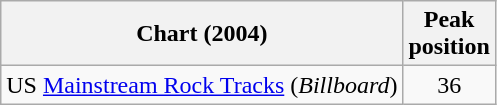<table class="wikitable">
<tr>
<th>Chart (2004)</th>
<th>Peak<br>position</th>
</tr>
<tr>
<td>US <a href='#'>Mainstream Rock Tracks</a> (<em>Billboard</em>)</td>
<td align="center">36</td>
</tr>
</table>
